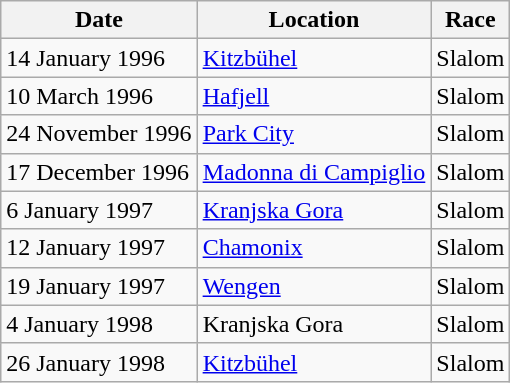<table class="wikitable">
<tr>
<th>Date</th>
<th>Location</th>
<th>Race</th>
</tr>
<tr>
<td>14 January 1996</td>
<td> <a href='#'>Kitzbühel</a></td>
<td>Slalom</td>
</tr>
<tr>
<td>10 March 1996</td>
<td> <a href='#'>Hafjell</a></td>
<td>Slalom</td>
</tr>
<tr>
<td>24 November 1996</td>
<td> <a href='#'>Park City</a></td>
<td>Slalom</td>
</tr>
<tr>
<td>17 December 1996</td>
<td> <a href='#'>Madonna di Campiglio</a></td>
<td>Slalom</td>
</tr>
<tr>
<td>6 January 1997</td>
<td> <a href='#'>Kranjska Gora</a></td>
<td>Slalom</td>
</tr>
<tr>
<td>12 January 1997</td>
<td> <a href='#'>Chamonix</a></td>
<td>Slalom</td>
</tr>
<tr>
<td>19 January 1997</td>
<td> <a href='#'>Wengen</a></td>
<td>Slalom</td>
</tr>
<tr>
<td>4 January 1998</td>
<td> Kranjska Gora</td>
<td>Slalom</td>
</tr>
<tr>
<td>26 January 1998</td>
<td> <a href='#'>Kitzbühel</a></td>
<td>Slalom</td>
</tr>
</table>
